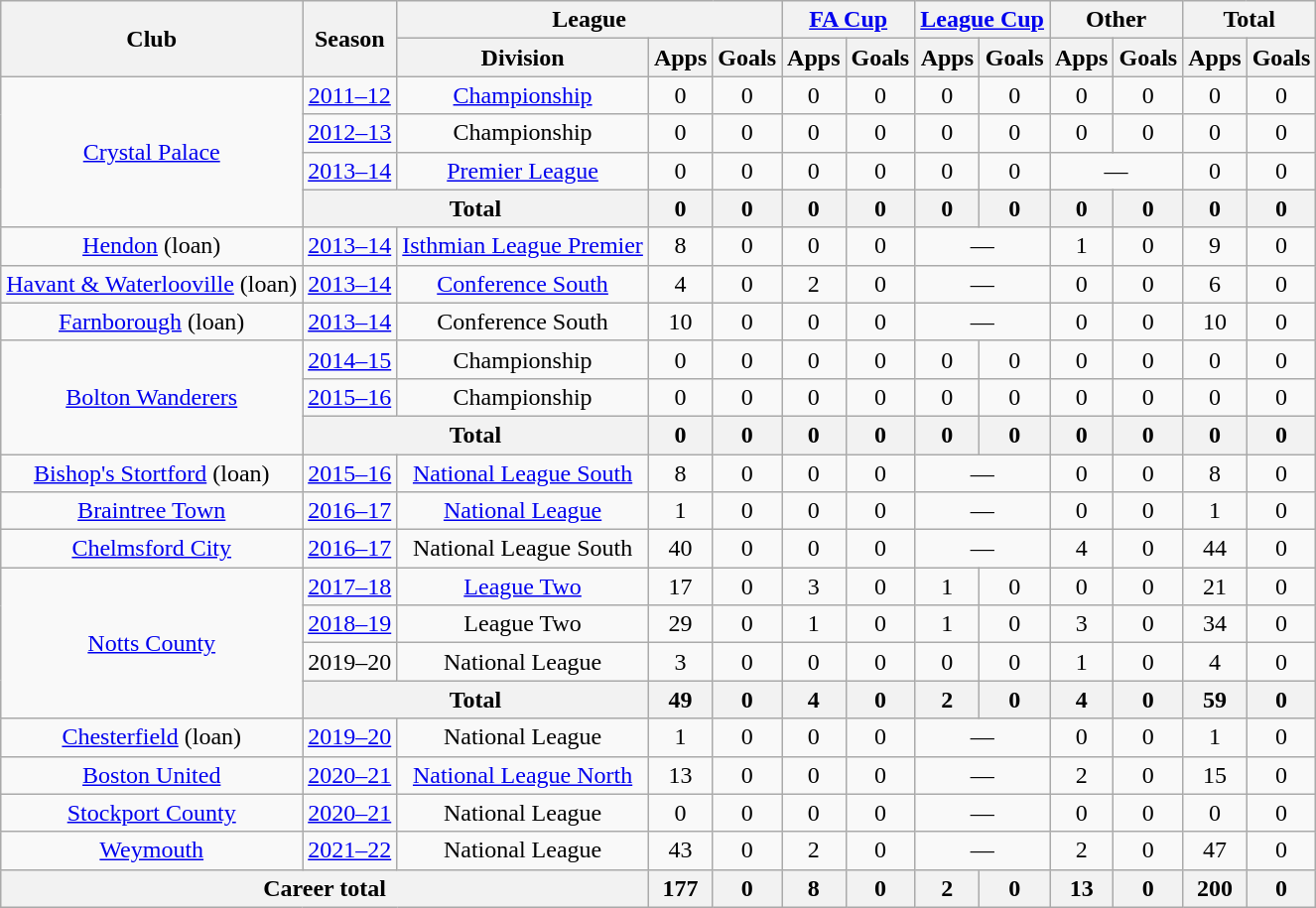<table class="wikitable" style="text-align:center">
<tr>
<th rowspan="2">Club</th>
<th rowspan="2">Season</th>
<th colspan="3">League</th>
<th colspan="2"><a href='#'>FA Cup</a></th>
<th colspan="2"><a href='#'>League Cup</a></th>
<th colspan="2">Other</th>
<th colspan="2">Total</th>
</tr>
<tr>
<th>Division</th>
<th>Apps</th>
<th>Goals</th>
<th>Apps</th>
<th>Goals</th>
<th>Apps</th>
<th>Goals</th>
<th>Apps</th>
<th>Goals</th>
<th>Apps</th>
<th>Goals</th>
</tr>
<tr>
<td rowspan="4"><a href='#'>Crystal Palace</a></td>
<td><a href='#'>2011–12</a></td>
<td><a href='#'>Championship</a></td>
<td>0</td>
<td>0</td>
<td>0</td>
<td>0</td>
<td>0</td>
<td>0</td>
<td>0</td>
<td>0</td>
<td>0</td>
<td>0</td>
</tr>
<tr>
<td><a href='#'>2012–13</a></td>
<td>Championship</td>
<td>0</td>
<td>0</td>
<td>0</td>
<td>0</td>
<td>0</td>
<td>0</td>
<td>0</td>
<td>0</td>
<td>0</td>
<td>0</td>
</tr>
<tr>
<td><a href='#'>2013–14</a></td>
<td><a href='#'>Premier League</a></td>
<td>0</td>
<td>0</td>
<td>0</td>
<td>0</td>
<td>0</td>
<td>0</td>
<td colspan="2">—</td>
<td>0</td>
<td>0</td>
</tr>
<tr>
<th colspan="2">Total</th>
<th>0</th>
<th>0</th>
<th>0</th>
<th>0</th>
<th>0</th>
<th>0</th>
<th>0</th>
<th>0</th>
<th>0</th>
<th>0</th>
</tr>
<tr>
<td><a href='#'>Hendon</a> (loan)</td>
<td><a href='#'>2013–14</a></td>
<td><a href='#'>Isthmian League Premier</a></td>
<td>8</td>
<td>0</td>
<td>0</td>
<td>0</td>
<td colspan="2">—</td>
<td>1</td>
<td>0</td>
<td>9</td>
<td>0</td>
</tr>
<tr>
<td><a href='#'>Havant & Waterlooville</a> (loan)</td>
<td><a href='#'>2013–14</a></td>
<td><a href='#'>Conference South</a></td>
<td>4</td>
<td>0</td>
<td>2</td>
<td>0</td>
<td colspan="2">—</td>
<td>0</td>
<td>0</td>
<td>6</td>
<td>0</td>
</tr>
<tr>
<td><a href='#'>Farnborough</a> (loan)</td>
<td><a href='#'>2013–14</a></td>
<td>Conference South</td>
<td>10</td>
<td>0</td>
<td>0</td>
<td>0</td>
<td colspan="2">—</td>
<td>0</td>
<td>0</td>
<td>10</td>
<td>0</td>
</tr>
<tr>
<td rowspan="3"><a href='#'>Bolton Wanderers</a></td>
<td><a href='#'>2014–15</a></td>
<td>Championship</td>
<td>0</td>
<td>0</td>
<td>0</td>
<td>0</td>
<td>0</td>
<td>0</td>
<td>0</td>
<td>0</td>
<td>0</td>
<td>0</td>
</tr>
<tr>
<td><a href='#'>2015–16</a></td>
<td>Championship</td>
<td>0</td>
<td>0</td>
<td>0</td>
<td>0</td>
<td>0</td>
<td>0</td>
<td>0</td>
<td>0</td>
<td>0</td>
<td>0</td>
</tr>
<tr>
<th colspan="2">Total</th>
<th>0</th>
<th>0</th>
<th>0</th>
<th>0</th>
<th>0</th>
<th>0</th>
<th>0</th>
<th>0</th>
<th>0</th>
<th>0</th>
</tr>
<tr>
<td><a href='#'>Bishop's Stortford</a> (loan)</td>
<td><a href='#'>2015–16</a></td>
<td><a href='#'>National League South</a></td>
<td>8</td>
<td>0</td>
<td>0</td>
<td>0</td>
<td colspan="2">—</td>
<td>0</td>
<td>0</td>
<td>8</td>
<td>0</td>
</tr>
<tr>
<td><a href='#'>Braintree Town</a></td>
<td><a href='#'>2016–17</a></td>
<td><a href='#'>National League</a></td>
<td>1</td>
<td>0</td>
<td>0</td>
<td>0</td>
<td colspan="2">—</td>
<td>0</td>
<td>0</td>
<td>1</td>
<td>0</td>
</tr>
<tr>
<td><a href='#'>Chelmsford City</a></td>
<td><a href='#'>2016–17</a></td>
<td>National League South</td>
<td>40</td>
<td>0</td>
<td>0</td>
<td>0</td>
<td colspan="2">—</td>
<td>4</td>
<td>0</td>
<td>44</td>
<td>0</td>
</tr>
<tr>
<td rowspan="4"><a href='#'>Notts County</a></td>
<td><a href='#'>2017–18</a></td>
<td><a href='#'>League Two</a></td>
<td>17</td>
<td>0</td>
<td>3</td>
<td>0</td>
<td>1</td>
<td>0</td>
<td>0</td>
<td>0</td>
<td>21</td>
<td>0</td>
</tr>
<tr>
<td><a href='#'>2018–19</a></td>
<td>League Two</td>
<td>29</td>
<td>0</td>
<td>1</td>
<td>0</td>
<td>1</td>
<td>0</td>
<td>3</td>
<td>0</td>
<td>34</td>
<td>0</td>
</tr>
<tr>
<td>2019–20</td>
<td>National League</td>
<td>3</td>
<td>0</td>
<td>0</td>
<td>0</td>
<td>0</td>
<td>0</td>
<td>1</td>
<td>0</td>
<td>4</td>
<td>0</td>
</tr>
<tr>
<th colspan="2">Total</th>
<th>49</th>
<th>0</th>
<th>4</th>
<th>0</th>
<th>2</th>
<th>0</th>
<th>4</th>
<th>0</th>
<th>59</th>
<th>0</th>
</tr>
<tr>
<td><a href='#'>Chesterfield</a> (loan)</td>
<td><a href='#'>2019–20</a></td>
<td>National League</td>
<td>1</td>
<td>0</td>
<td>0</td>
<td>0</td>
<td colspan="2">—</td>
<td>0</td>
<td>0</td>
<td>1</td>
<td>0</td>
</tr>
<tr>
<td><a href='#'>Boston United</a></td>
<td><a href='#'>2020–21</a></td>
<td><a href='#'>National League North</a></td>
<td>13</td>
<td>0</td>
<td>0</td>
<td>0</td>
<td colspan="2">—</td>
<td>2</td>
<td>0</td>
<td>15</td>
<td>0</td>
</tr>
<tr>
<td><a href='#'>Stockport County</a></td>
<td><a href='#'>2020–21</a></td>
<td>National League</td>
<td>0</td>
<td>0</td>
<td>0</td>
<td>0</td>
<td colspan="2">—</td>
<td>0</td>
<td>0</td>
<td>0</td>
<td>0</td>
</tr>
<tr>
<td><a href='#'>Weymouth</a></td>
<td><a href='#'>2021–22</a></td>
<td>National League</td>
<td>43</td>
<td>0</td>
<td>2</td>
<td>0</td>
<td colspan="2">—</td>
<td>2</td>
<td>0</td>
<td>47</td>
<td>0</td>
</tr>
<tr>
<th colspan="3">Career total</th>
<th>177</th>
<th>0</th>
<th>8</th>
<th>0</th>
<th>2</th>
<th>0</th>
<th>13</th>
<th>0</th>
<th>200</th>
<th>0</th>
</tr>
</table>
